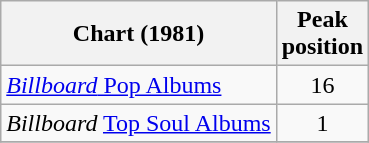<table class="wikitable">
<tr>
<th>Chart (1981)</th>
<th>Peak<br>position</th>
</tr>
<tr>
<td><a href='#'><em>Billboard</em> Pop Albums</a></td>
<td align=center>16</td>
</tr>
<tr>
<td><em>Billboard</em> <a href='#'>Top Soul Albums</a></td>
<td align=center>1</td>
</tr>
<tr>
</tr>
</table>
